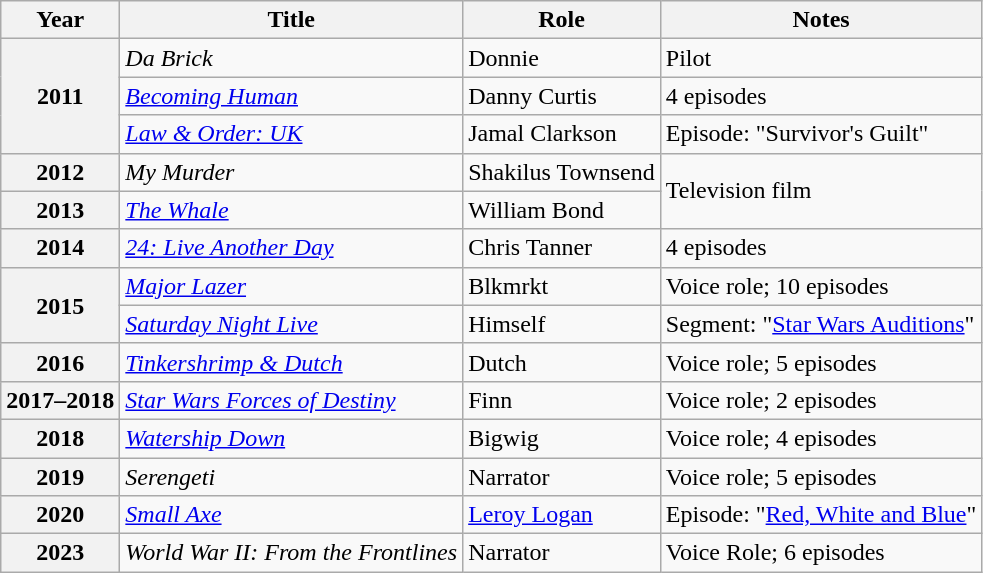<table class="wikitable plainrowheaders sortable">
<tr>
<th scope="col">Year</th>
<th scope="col">Title</th>
<th scope="col">Role</th>
<th scope="col" class="unsortable">Notes</th>
</tr>
<tr>
<th scope="row" rowspan="3">2011</th>
<td><em>Da Brick</em></td>
<td>Donnie</td>
<td>Pilot</td>
</tr>
<tr>
<td><em><a href='#'>Becoming Human</a></em></td>
<td>Danny Curtis</td>
<td>4 episodes</td>
</tr>
<tr>
<td><em><a href='#'>Law & Order: UK</a></em></td>
<td>Jamal Clarkson</td>
<td>Episode: "Survivor's Guilt"</td>
</tr>
<tr>
<th scope="row">2012</th>
<td><em>My Murder</em></td>
<td>Shakilus Townsend</td>
<td rowspan="2">Television film</td>
</tr>
<tr>
<th scope="row">2013</th>
<td><em><a href='#'>The Whale</a></em></td>
<td>William Bond</td>
</tr>
<tr>
<th scope="row">2014</th>
<td><em><a href='#'>24: Live Another Day</a></em></td>
<td>Chris Tanner</td>
<td>4 episodes</td>
</tr>
<tr>
<th scope="row" rowspan="2">2015</th>
<td><em><a href='#'>Major Lazer</a></em></td>
<td>Blkmrkt</td>
<td>Voice role; 10 episodes</td>
</tr>
<tr>
<td><em><a href='#'>Saturday Night Live</a></em></td>
<td>Himself</td>
<td>Segment: "<a href='#'>Star Wars Auditions</a>"</td>
</tr>
<tr>
<th scope="row">2016</th>
<td><em><a href='#'>Tinkershrimp & Dutch</a></em></td>
<td>Dutch</td>
<td>Voice role; 5 episodes</td>
</tr>
<tr>
<th scope="row">2017–2018</th>
<td><em><a href='#'>Star Wars Forces of Destiny</a></em></td>
<td>Finn</td>
<td>Voice role; 2 episodes</td>
</tr>
<tr>
<th scope="row">2018</th>
<td><em><a href='#'>Watership Down</a></em></td>
<td>Bigwig</td>
<td>Voice role; 4 episodes</td>
</tr>
<tr>
<th scope="row">2019</th>
<td><em>Serengeti</em></td>
<td>Narrator</td>
<td>Voice role; 5 episodes</td>
</tr>
<tr>
<th scope="row">2020</th>
<td><em><a href='#'>Small Axe</a></em></td>
<td><a href='#'>Leroy Logan</a></td>
<td>Episode: "<a href='#'>Red, White and Blue</a>"</td>
</tr>
<tr>
<th scope="row">2023</th>
<td><em>World War II: From the Frontlines</em></td>
<td>Narrator</td>
<td>Voice Role; 6 episodes</td>
</tr>
</table>
